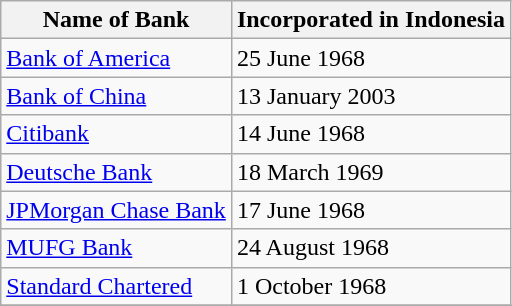<table class="wikitable" border="1" class="wikitable sortable">
<tr>
<th>Name of Bank</th>
<th>Incorporated in Indonesia</th>
</tr>
<tr>
<td><a href='#'>Bank of America</a></td>
<td>25 June 1968</td>
</tr>
<tr>
<td><a href='#'>Bank of China</a></td>
<td>13 January 2003</td>
</tr>
<tr>
<td><a href='#'>Citibank</a></td>
<td>14 June 1968</td>
</tr>
<tr>
<td><a href='#'>Deutsche Bank</a></td>
<td>18 March 1969</td>
</tr>
<tr>
<td><a href='#'>JPMorgan Chase Bank</a></td>
<td>17 June 1968</td>
</tr>
<tr>
<td><a href='#'>MUFG Bank</a></td>
<td>24 August 1968</td>
</tr>
<tr>
<td><a href='#'>Standard Chartered</a></td>
<td>1 October 1968</td>
</tr>
<tr>
</tr>
</table>
